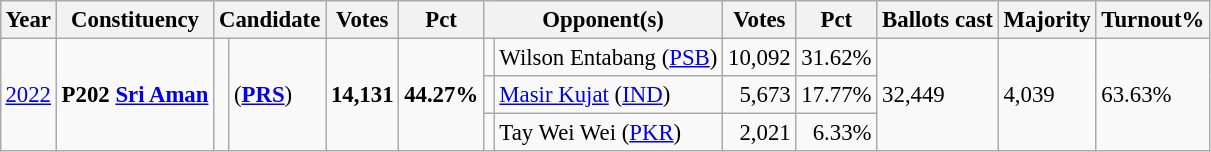<table class="wikitable" style="margin:0.5em ; font-size:95%">
<tr>
<th>Year</th>
<th>Constituency</th>
<th colspan=2>Candidate</th>
<th>Votes</th>
<th>Pct</th>
<th colspan=2>Opponent(s)</th>
<th>Votes</th>
<th>Pct</th>
<th>Ballots cast</th>
<th>Majority</th>
<th>Turnout%</th>
</tr>
<tr>
<td rowspan=3><a href='#'>2022</a></td>
<td rowspan=3><strong>P202 <a href='#'>Sri Aman</a></strong></td>
<td rowspan=3 ></td>
<td rowspan=3> (<a href='#'><strong>PRS</strong></a>)</td>
<td rowspan=3 align=right><strong>14,131</strong></td>
<td rowspan=3><strong>44.27%</strong></td>
<td bgcolor=></td>
<td>Wilson Entabang (<a href='#'>PSB</a>)</td>
<td align=right>10,092</td>
<td>31.62%</td>
<td rowspan=3>32,449</td>
<td rowspan=3>4,039</td>
<td rowspan=3>63.63%</td>
</tr>
<tr>
<td></td>
<td><a href='#'>Masir Kujat</a> (<a href='#'>IND</a>)</td>
<td align=right>5,673</td>
<td>17.77%</td>
</tr>
<tr>
<td></td>
<td>Tay Wei Wei (<a href='#'>PKR</a>)</td>
<td align=right>2,021</td>
<td align=right>6.33%</td>
</tr>
</table>
